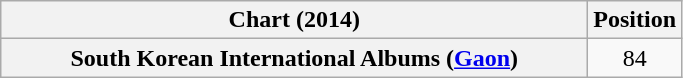<table class="wikitable sortable plainrowheaders" style="text-align:center">
<tr>
<th scope="col" style="width:24em;">Chart (2014)</th>
<th scope="col">Position</th>
</tr>
<tr>
<th scope="row">South Korean International Albums (<a href='#'>Gaon</a>)</th>
<td>84</td>
</tr>
</table>
